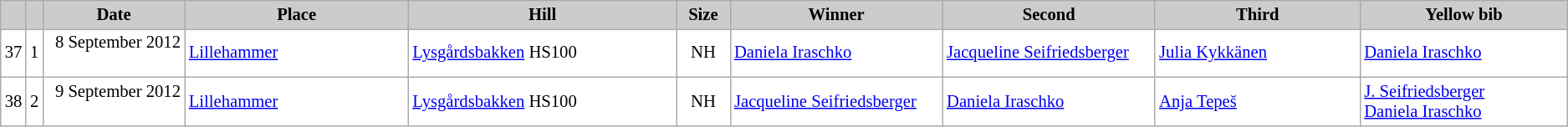<table class="wikitable plainrowheaders" style="background:#fff; font-size:86%; line-height:16px; border:grey solid 1px; border-collapse:collapse;">
<tr style="background:#ccc; text-align:center;">
<th scope="col" style="background:#ccc; width=20 px;"></th>
<th scope="col" style="background:#ccc; width=30 px;"></th>
<th scope="col" style="background:#ccc; width:120px;">Date</th>
<th scope="col" style="background:#ccc; width:200px;">Place</th>
<th scope="col" style="background:#ccc; width:240px;">Hill</th>
<th scope="col" style="background:#ccc; width:40px;">Size</th>
<th scope="col" style="background:#ccc; width:185px;">Winner</th>
<th scope="col" style="background:#ccc; width:185px;">Second</th>
<th scope="col" style="background:#ccc; width:185px;">Third</th>
<th scope="col" style="background:#ccc; width:180px;">Yellow bib</th>
</tr>
<tr>
<td align=center>37</td>
<td align=center>1</td>
<td align=right>8 September 2012  </td>
<td> <a href='#'>Lillehammer</a></td>
<td><a href='#'>Lysgårdsbakken</a> HS100</td>
<td align=center>NH</td>
<td> <a href='#'>Daniela Iraschko</a></td>
<td> <a href='#'>Jacqueline Seifriedsberger</a></td>
<td> <a href='#'>Julia Kykkänen</a></td>
<td> <a href='#'>Daniela Iraschko</a></td>
</tr>
<tr>
<td align=center>38</td>
<td align=center>2</td>
<td align=right>9 September 2012  </td>
<td> <a href='#'>Lillehammer</a></td>
<td><a href='#'>Lysgårdsbakken</a> HS100</td>
<td align=center>NH</td>
<td> <a href='#'>Jacqueline Seifriedsberger</a></td>
<td> <a href='#'>Daniela Iraschko</a></td>
<td> <a href='#'>Anja Tepeš</a></td>
<td> <a href='#'>J. Seifriedsberger</a><br> <a href='#'>Daniela Iraschko</a></td>
</tr>
</table>
